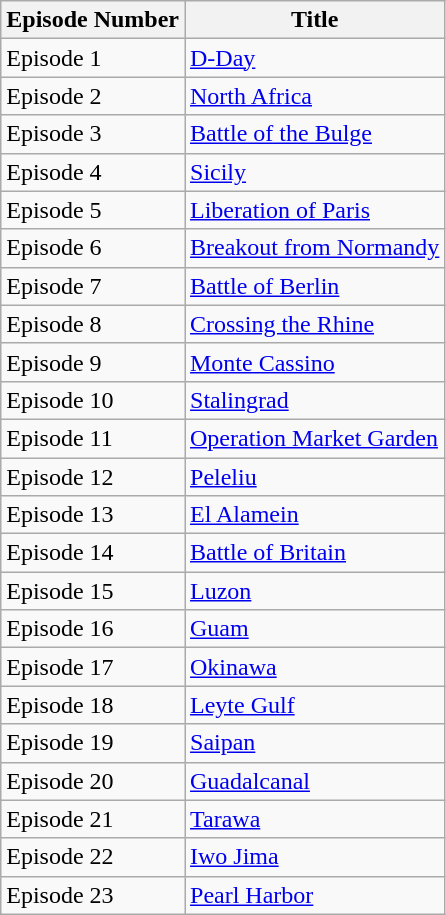<table class="wikitable">
<tr>
<th style="background-color:light-gray;color:black">Episode Number</th>
<th style="background-color:light-gray;color:black">Title</th>
</tr>
<tr>
<td>Episode 1</td>
<td><a href='#'>D-Day</a></td>
</tr>
<tr>
<td>Episode 2</td>
<td><a href='#'>North Africa</a></td>
</tr>
<tr>
<td>Episode 3</td>
<td><a href='#'>Battle of the Bulge</a></td>
</tr>
<tr>
<td>Episode 4</td>
<td><a href='#'>Sicily</a></td>
</tr>
<tr>
<td>Episode 5</td>
<td><a href='#'>Liberation of Paris</a></td>
</tr>
<tr>
<td>Episode 6</td>
<td><a href='#'>Breakout from Normandy</a></td>
</tr>
<tr>
<td>Episode 7</td>
<td><a href='#'>Battle of Berlin</a></td>
</tr>
<tr>
<td>Episode 8</td>
<td><a href='#'>Crossing the Rhine</a></td>
</tr>
<tr>
<td>Episode 9</td>
<td><a href='#'>Monte Cassino</a></td>
</tr>
<tr>
<td>Episode 10</td>
<td><a href='#'>Stalingrad</a></td>
</tr>
<tr>
<td>Episode 11</td>
<td><a href='#'>Operation Market Garden</a></td>
</tr>
<tr>
<td>Episode 12</td>
<td><a href='#'>Peleliu</a></td>
</tr>
<tr>
<td>Episode 13</td>
<td><a href='#'>El Alamein</a></td>
</tr>
<tr>
<td>Episode 14</td>
<td><a href='#'>Battle of Britain</a></td>
</tr>
<tr>
<td>Episode 15</td>
<td><a href='#'>Luzon</a></td>
</tr>
<tr>
<td>Episode 16</td>
<td><a href='#'>Guam</a></td>
</tr>
<tr>
<td>Episode 17</td>
<td><a href='#'>Okinawa</a></td>
</tr>
<tr>
<td>Episode 18</td>
<td><a href='#'>Leyte Gulf</a></td>
</tr>
<tr>
<td>Episode 19</td>
<td><a href='#'>Saipan</a></td>
</tr>
<tr>
<td>Episode 20</td>
<td><a href='#'>Guadalcanal</a></td>
</tr>
<tr>
<td>Episode 21</td>
<td><a href='#'>Tarawa</a></td>
</tr>
<tr>
<td>Episode 22</td>
<td><a href='#'>Iwo Jima</a></td>
</tr>
<tr>
<td>Episode 23</td>
<td><a href='#'>Pearl Harbor</a></td>
</tr>
</table>
